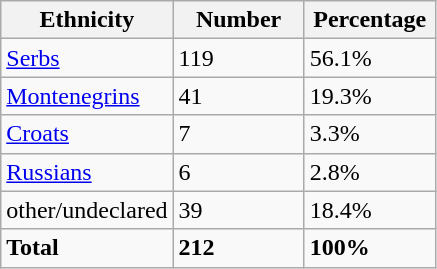<table class="wikitable">
<tr>
<th width="100px">Ethnicity</th>
<th width="80px">Number</th>
<th width="80px">Percentage</th>
</tr>
<tr>
<td><a href='#'>Serbs</a></td>
<td>119</td>
<td>56.1%</td>
</tr>
<tr>
<td><a href='#'>Montenegrins</a></td>
<td>41</td>
<td>19.3%</td>
</tr>
<tr>
<td><a href='#'>Croats</a></td>
<td>7</td>
<td>3.3%</td>
</tr>
<tr>
<td><a href='#'>Russians</a></td>
<td>6</td>
<td>2.8%</td>
</tr>
<tr>
<td>other/undeclared</td>
<td>39</td>
<td>18.4%</td>
</tr>
<tr>
<td><strong>Total</strong></td>
<td><strong>212</strong></td>
<td><strong>100%</strong></td>
</tr>
</table>
